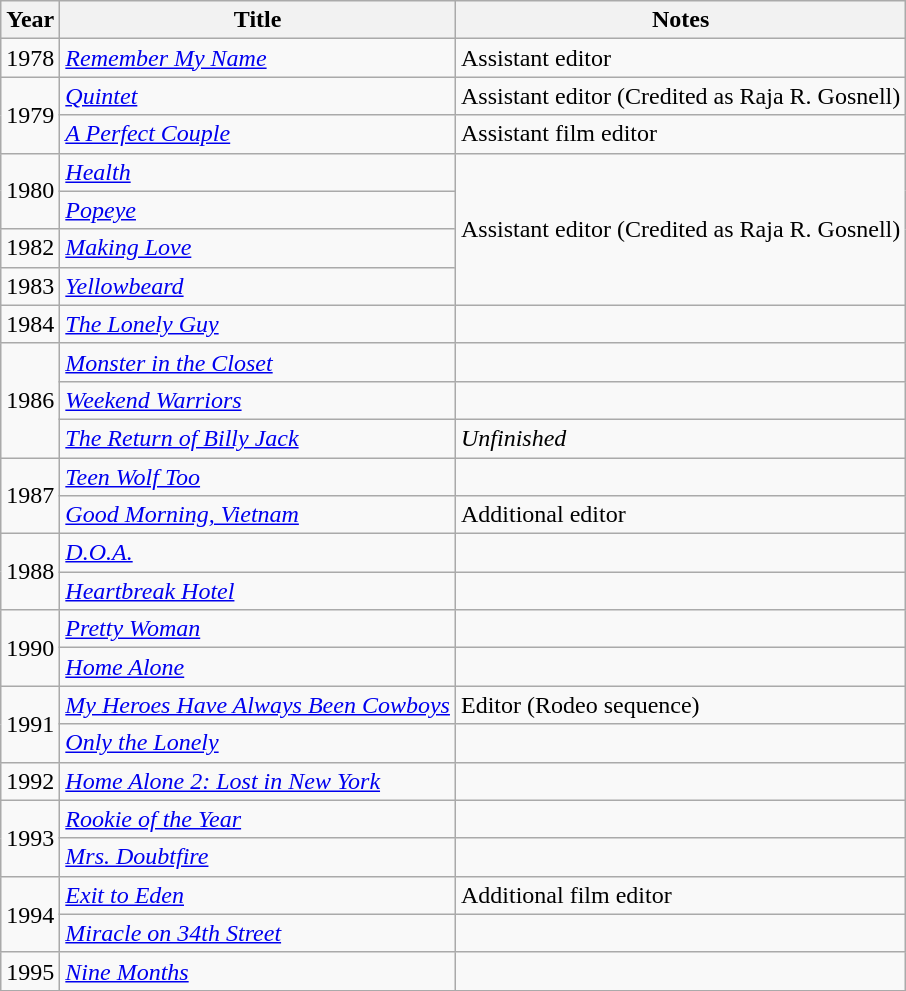<table class="wikitable">
<tr>
<th>Year</th>
<th>Title</th>
<th>Notes</th>
</tr>
<tr>
<td>1978</td>
<td><em><a href='#'>Remember My Name</a></em></td>
<td>Assistant editor</td>
</tr>
<tr>
<td rowspan="2">1979</td>
<td><em><a href='#'>Quintet</a></em></td>
<td>Assistant editor (Credited as Raja R. Gosnell)</td>
</tr>
<tr>
<td><em><a href='#'>A Perfect Couple</a></em></td>
<td>Assistant film editor</td>
</tr>
<tr>
<td rowspan="2">1980</td>
<td><em><a href='#'>Health</a></em></td>
<td rowspan="4">Assistant editor (Credited as Raja R. Gosnell)</td>
</tr>
<tr>
<td><em><a href='#'>Popeye</a></em></td>
</tr>
<tr>
<td>1982</td>
<td><em><a href='#'>Making Love</a></em></td>
</tr>
<tr>
<td>1983</td>
<td><em><a href='#'>Yellowbeard</a></em></td>
</tr>
<tr>
<td>1984</td>
<td><em><a href='#'>The Lonely Guy</a></em></td>
<td></td>
</tr>
<tr>
<td rowspan="3">1986</td>
<td><em><a href='#'>Monster in the Closet</a></em></td>
<td></td>
</tr>
<tr>
<td><em><a href='#'>Weekend Warriors</a></em></td>
<td></td>
</tr>
<tr>
<td><em><a href='#'>The Return of Billy Jack</a></em></td>
<td><em>Unfinished</em></td>
</tr>
<tr>
<td rowspan="2">1987</td>
<td><em><a href='#'>Teen Wolf Too</a></em></td>
<td></td>
</tr>
<tr>
<td><em><a href='#'>Good Morning, Vietnam</a></em></td>
<td>Additional editor</td>
</tr>
<tr>
<td rowspan="2">1988</td>
<td><em><a href='#'>D.O.A.</a></em></td>
<td></td>
</tr>
<tr>
<td><em><a href='#'>Heartbreak Hotel</a></em></td>
<td></td>
</tr>
<tr>
<td rowspan="2">1990</td>
<td><em><a href='#'>Pretty Woman</a></em></td>
<td></td>
</tr>
<tr>
<td><em><a href='#'>Home Alone</a></em></td>
<td></td>
</tr>
<tr>
<td rowspan="2">1991</td>
<td><em><a href='#'>My Heroes Have Always Been Cowboys</a></em></td>
<td>Editor (Rodeo sequence)</td>
</tr>
<tr>
<td><em><a href='#'>Only the Lonely</a></em></td>
<td></td>
</tr>
<tr>
<td>1992</td>
<td><em><a href='#'>Home Alone 2: Lost in New York</a></em></td>
<td></td>
</tr>
<tr>
<td rowspan="2">1993</td>
<td><em><a href='#'>Rookie of the Year</a></em></td>
<td></td>
</tr>
<tr>
<td><em><a href='#'>Mrs. Doubtfire</a></em></td>
<td></td>
</tr>
<tr>
<td rowspan="2">1994</td>
<td><em><a href='#'>Exit to Eden</a></em></td>
<td>Additional film editor</td>
</tr>
<tr>
<td><em><a href='#'>Miracle on 34th Street</a></em></td>
<td></td>
</tr>
<tr>
<td>1995</td>
<td><em><a href='#'>Nine Months</a></em></td>
<td></td>
</tr>
</table>
